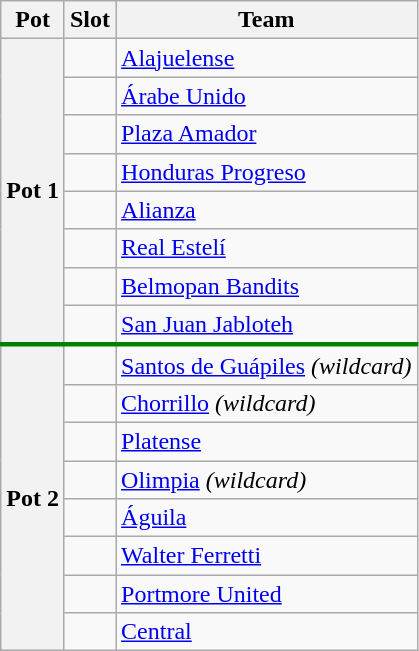<table class="wikitable">
<tr>
<th>Pot</th>
<th>Slot</th>
<th>Team</th>
</tr>
<tr>
<th rowspan=8>Pot 1</th>
<td></td>
<td> <a href='#'>Alajuelense</a></td>
</tr>
<tr>
<td></td>
<td> <a href='#'>Árabe Unido</a></td>
</tr>
<tr>
<td></td>
<td> <a href='#'>Plaza Amador</a></td>
</tr>
<tr>
<td></td>
<td> <a href='#'>Honduras Progreso</a></td>
</tr>
<tr>
<td></td>
<td> <a href='#'>Alianza</a></td>
</tr>
<tr>
<td></td>
<td> <a href='#'>Real Estelí</a></td>
</tr>
<tr>
<td></td>
<td> <a href='#'>Belmopan Bandits</a></td>
</tr>
<tr>
<td></td>
<td> <a href='#'>San Juan Jabloteh</a></td>
</tr>
<tr style="border-top:3px solid green;">
<th rowspan=8>Pot 2</th>
<td></td>
<td> <a href='#'>Santos de Guápiles</a> <em>(wildcard)</em></td>
</tr>
<tr>
<td></td>
<td> <a href='#'>Chorrillo</a> <em>(wildcard)</em></td>
</tr>
<tr>
<td></td>
<td> <a href='#'>Platense</a></td>
</tr>
<tr>
<td></td>
<td> <a href='#'>Olimpia</a> <em>(wildcard)</em></td>
</tr>
<tr>
<td></td>
<td> <a href='#'>Águila</a></td>
</tr>
<tr>
<td></td>
<td> <a href='#'>Walter Ferretti</a></td>
</tr>
<tr>
<td></td>
<td> <a href='#'>Portmore United</a></td>
</tr>
<tr>
<td></td>
<td> <a href='#'>Central</a></td>
</tr>
</table>
